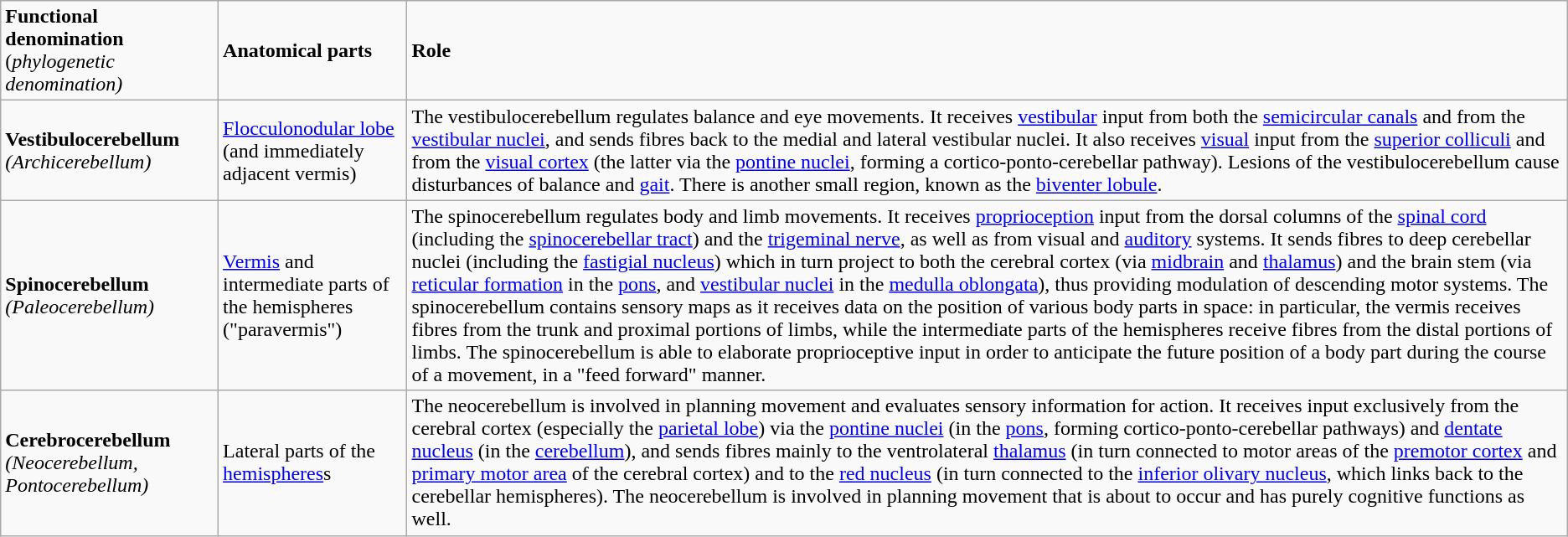<table class="wikitable">
<tr>
<td><strong>Functional denomination</strong> (<em>phylogenetic denomination)</em></td>
<td><strong>Anatomical parts</strong></td>
<td><strong>Role</strong></td>
</tr>
<tr>
<td><strong>Vestibulocerebellum</strong> <em>(Archicerebellum)</em></td>
<td><a href='#'>Flocculonodular lobe</a> (and immediately adjacent vermis)</td>
<td>The vestibulocerebellum regulates balance and eye movements. It receives <a href='#'>vestibular</a> input from both the <a href='#'>semicircular canals</a> and from the <a href='#'>vestibular nuclei</a>, and sends fibres back to the medial and lateral vestibular nuclei. It also receives <a href='#'>visual</a> input from the <a href='#'>superior colliculi</a> and from the <a href='#'>visual cortex</a> (the latter via the <a href='#'>pontine nuclei</a>, forming a cortico-ponto-cerebellar pathway). Lesions of the vestibulocerebellum cause disturbances of balance and <a href='#'>gait</a>. There is another small region, known as the <a href='#'>biventer lobule</a>.</td>
</tr>
<tr>
<td><strong>Spinocerebellum</strong> <em>(Paleocerebellum)</em></td>
<td><a href='#'>Vermis</a> and intermediate parts of the hemispheres ("paravermis")</td>
<td>The spinocerebellum regulates body and limb movements. It receives <a href='#'>proprioception</a> input from the dorsal columns of the <a href='#'>spinal cord</a> (including the <a href='#'>spinocerebellar tract</a>) and the <a href='#'>trigeminal nerve</a>, as well as from visual and <a href='#'>auditory</a> systems. It sends fibres to deep cerebellar nuclei (including the <a href='#'>fastigial nucleus</a>) which in turn project to both the cerebral cortex (via <a href='#'>midbrain</a> and <a href='#'>thalamus</a>) and the brain stem (via <a href='#'>reticular formation</a> in the <a href='#'>pons</a>, and <a href='#'>vestibular nuclei</a> in the <a href='#'>medulla oblongata</a>), thus providing modulation of descending motor systems. The spinocerebellum contains sensory maps as it receives data on the position of various body parts in space: in particular, the vermis receives fibres from the trunk and proximal portions of limbs, while the intermediate parts of the hemispheres receive fibres from the distal portions of limbs. The spinocerebellum is able to elaborate proprioceptive input in order to anticipate the future position of a body part during the course of a movement, in a "feed forward" manner.</td>
</tr>
<tr>
<td><strong>Cerebrocerebellum</strong> <em>(Neocerebellum, Pontocerebellum)</em></td>
<td>Lateral parts of the <a href='#'>hemispheres</a>s</td>
<td>The neocerebellum is involved in planning movement and evaluates sensory information for action. It receives input exclusively from the cerebral cortex (especially the <a href='#'>parietal lobe</a>) via the <a href='#'>pontine nuclei</a> (in the <a href='#'>pons</a>, forming cortico-ponto-cerebellar pathways) and <a href='#'>dentate nucleus</a> (in the <a href='#'>cerebellum</a>), and sends fibres mainly to the ventrolateral <a href='#'>thalamus</a> (in turn connected to motor areas of the <a href='#'>premotor cortex</a> and <a href='#'>primary motor area</a> of the cerebral cortex) and to the <a href='#'>red nucleus</a> (in turn connected to the <a href='#'>inferior olivary nucleus</a>, which links back to the cerebellar hemispheres). The neocerebellum is involved in planning movement that is about to occur and has purely cognitive functions as well.</td>
</tr>
</table>
